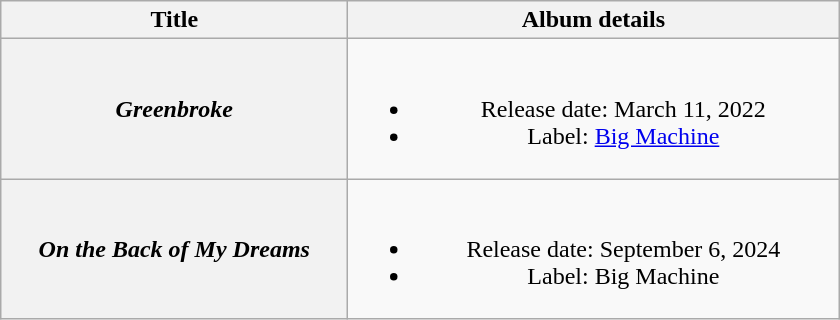<table class="wikitable plainrowheaders" style="text-align:center;">
<tr>
<th style="width:14em;">Title</th>
<th style="width:20em;">Album details</th>
</tr>
<tr>
<th scope="row"><em>Greenbroke</em></th>
<td><br><ul><li>Release date: March 11, 2022</li><li>Label: <a href='#'>Big Machine</a></li></ul></td>
</tr>
<tr>
<th scope="row"><em>On the Back of My Dreams</em></th>
<td><br><ul><li>Release date: September 6, 2024</li><li>Label: Big Machine</li></ul></td>
</tr>
</table>
